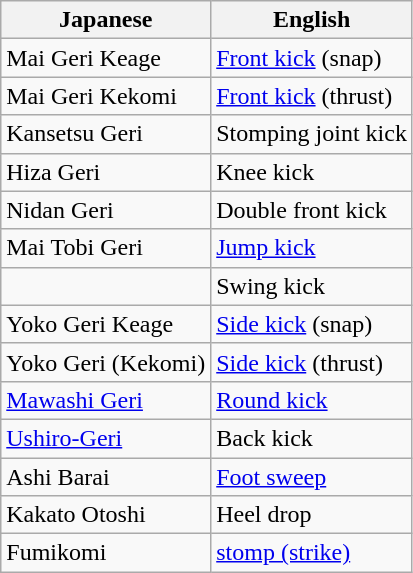<table class="wikitable">
<tr>
<th>Japanese</th>
<th>English</th>
</tr>
<tr>
<td>Mai Geri Keage</td>
<td><a href='#'>Front kick</a> (snap)</td>
</tr>
<tr>
<td>Mai Geri Kekomi</td>
<td><a href='#'>Front kick</a> (thrust)</td>
</tr>
<tr>
<td>Kansetsu Geri</td>
<td>Stomping joint kick</td>
</tr>
<tr>
<td>Hiza Geri</td>
<td>Knee kick</td>
</tr>
<tr>
<td>Nidan Geri</td>
<td>Double front kick</td>
</tr>
<tr>
<td>Mai Tobi Geri</td>
<td><a href='#'>Jump kick</a></td>
</tr>
<tr>
<td></td>
<td>Swing kick</td>
</tr>
<tr>
<td>Yoko Geri Keage</td>
<td><a href='#'>Side kick</a>  (snap)</td>
</tr>
<tr>
<td>Yoko Geri (Kekomi)</td>
<td><a href='#'>Side kick</a> (thrust)</td>
</tr>
<tr>
<td><a href='#'>Mawashi Geri</a></td>
<td><a href='#'>Round kick</a></td>
</tr>
<tr>
<td><a href='#'>Ushiro-Geri</a></td>
<td>Back kick</td>
</tr>
<tr>
<td>Ashi Barai</td>
<td><a href='#'>Foot sweep</a></td>
</tr>
<tr>
<td>Kakato Otoshi</td>
<td>Heel drop</td>
</tr>
<tr>
<td>Fumikomi</td>
<td><a href='#'>stomp (strike)</a></td>
</tr>
</table>
